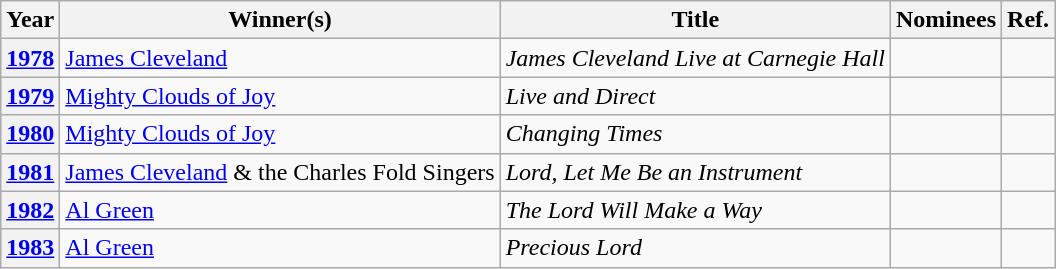<table class="wikitable sortable">
<tr>
<th scope="col">Year</th>
<th scope="col">Winner(s)</th>
<th scope="col">Title</th>
<th scope="col" class="unsortable">Nominees</th>
<th scope="col" class="unsortable">Ref.</th>
</tr>
<tr>
<th scope="row" align="center"><a href='#'>1978</a></th>
<td><a href='#'>James Cleveland</a></td>
<td><em>James Cleveland Live at Carnegie Hall</em></td>
<td></td>
<td align="center"></td>
</tr>
<tr>
<th scope="row" align="center"><a href='#'>1979</a></th>
<td><a href='#'>Mighty Clouds of Joy</a></td>
<td><em>Live and Direct</em></td>
<td></td>
<td align="center"></td>
</tr>
<tr>
<th scope="row" align="center"><a href='#'>1980</a></th>
<td><a href='#'>Mighty Clouds of Joy</a></td>
<td><em>Changing Times</em></td>
<td></td>
<td align="center"></td>
</tr>
<tr>
<th scope="row" align="center"><a href='#'>1981</a></th>
<td><a href='#'>James Cleveland</a> & the Charles Fold Singers</td>
<td><em>Lord, Let Me Be an Instrument</em></td>
<td></td>
<td align="center"></td>
</tr>
<tr>
<th scope="row" align="center"><a href='#'>1982</a></th>
<td><a href='#'>Al Green</a></td>
<td><em>The Lord Will Make a Way</em></td>
<td></td>
<td align="center"></td>
</tr>
<tr>
<th scope="row" align="center"><a href='#'>1983</a></th>
<td><a href='#'>Al Green</a></td>
<td><em>Precious Lord</em></td>
<td></td>
<td align="center"></td>
</tr>
</table>
